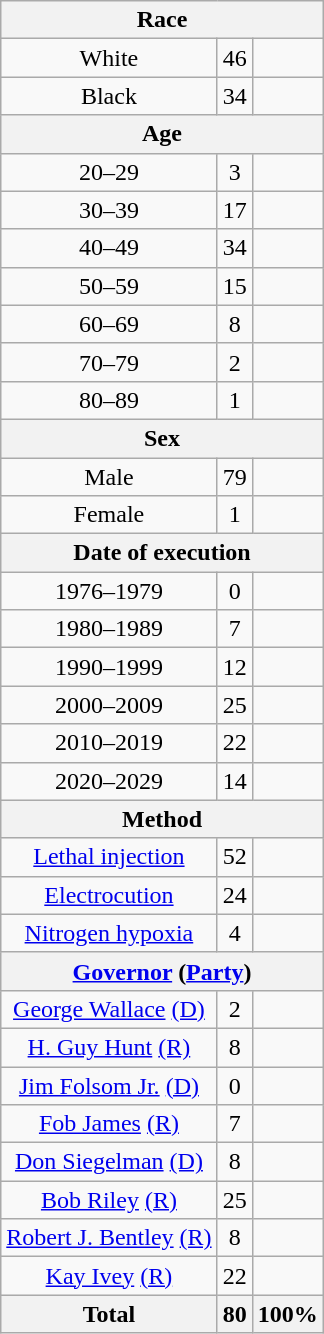<table class="wikitable" style="text-align:center;">
<tr>
<th colspan="3">Race</th>
</tr>
<tr>
<td>White</td>
<td>46</td>
<td></td>
</tr>
<tr>
<td>Black</td>
<td>34</td>
<td></td>
</tr>
<tr>
<th colspan="3">Age</th>
</tr>
<tr>
<td>20–29</td>
<td>3</td>
<td></td>
</tr>
<tr>
<td>30–39</td>
<td>17</td>
<td></td>
</tr>
<tr>
<td>40–49</td>
<td>34</td>
<td></td>
</tr>
<tr>
<td>50–59</td>
<td>15</td>
<td></td>
</tr>
<tr>
<td>60–69</td>
<td>8</td>
<td></td>
</tr>
<tr>
<td>70–79</td>
<td>2</td>
<td></td>
</tr>
<tr>
<td>80–89</td>
<td>1</td>
<td></td>
</tr>
<tr>
<th colspan="3">Sex</th>
</tr>
<tr>
<td>Male</td>
<td>79</td>
<td></td>
</tr>
<tr>
<td>Female</td>
<td>1</td>
<td></td>
</tr>
<tr>
<th colspan="3">Date of execution</th>
</tr>
<tr>
<td>1976–1979</td>
<td>0</td>
<td></td>
</tr>
<tr>
<td>1980–1989</td>
<td>7</td>
<td></td>
</tr>
<tr>
<td>1990–1999</td>
<td>12</td>
<td></td>
</tr>
<tr>
<td>2000–2009</td>
<td>25</td>
<td></td>
</tr>
<tr>
<td>2010–2019</td>
<td>22</td>
<td></td>
</tr>
<tr>
<td>2020–2029</td>
<td>14</td>
<td></td>
</tr>
<tr>
<th colspan="3">Method</th>
</tr>
<tr>
<td><a href='#'>Lethal injection</a></td>
<td>52</td>
<td></td>
</tr>
<tr>
<td><a href='#'>Electrocution</a></td>
<td>24</td>
<td></td>
</tr>
<tr>
<td><a href='#'>Nitrogen hypoxia</a></td>
<td>4</td>
<td></td>
</tr>
<tr>
<th colspan="3"><a href='#'>Governor</a> (<a href='#'>Party</a>)</th>
</tr>
<tr>
<td><a href='#'>George Wallace</a> <a href='#'>(D)</a></td>
<td>2</td>
<td></td>
</tr>
<tr>
<td><a href='#'>H. Guy Hunt</a> <a href='#'>(R)</a></td>
<td>8</td>
<td></td>
</tr>
<tr>
<td><a href='#'>Jim Folsom Jr.</a> <a href='#'>(D)</a></td>
<td>0</td>
<td></td>
</tr>
<tr>
<td><a href='#'>Fob James</a> <a href='#'>(R)</a></td>
<td>7</td>
<td></td>
</tr>
<tr>
<td><a href='#'>Don Siegelman</a> <a href='#'>(D)</a></td>
<td>8</td>
<td></td>
</tr>
<tr>
<td><a href='#'>Bob Riley</a> <a href='#'>(R)</a></td>
<td>25</td>
<td></td>
</tr>
<tr>
<td><a href='#'>Robert J. Bentley</a> <a href='#'>(R)</a></td>
<td>8</td>
<td></td>
</tr>
<tr>
<td><a href='#'>Kay Ivey</a> <a href='#'>(R)</a></td>
<td>22</td>
<td></td>
</tr>
<tr>
<th>Total</th>
<th>80</th>
<th>100%</th>
</tr>
</table>
